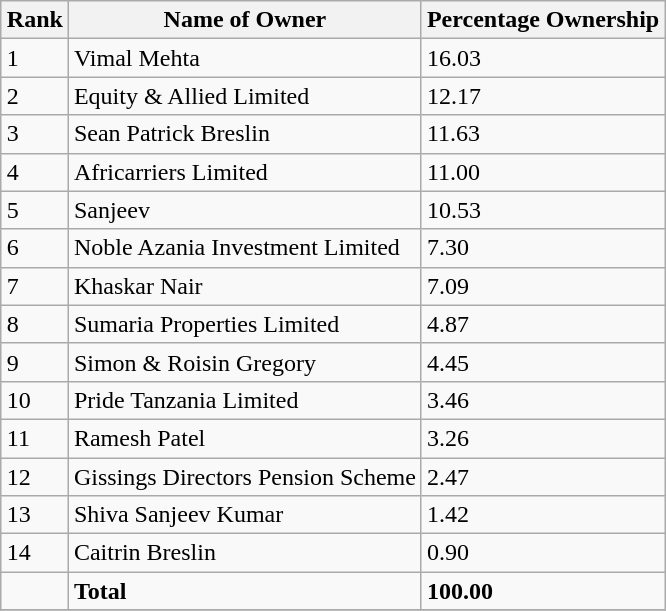<table class="wikitable sortable" style="margin-left:auto;margin-right:auto">
<tr>
<th style="width:2em;">Rank</th>
<th>Name of Owner</th>
<th>Percentage Ownership</th>
</tr>
<tr>
<td>1</td>
<td>Vimal Mehta</td>
<td>16.03</td>
</tr>
<tr>
<td>2</td>
<td>Equity & Allied Limited</td>
<td>12.17</td>
</tr>
<tr>
<td>3</td>
<td>Sean Patrick Breslin</td>
<td>11.63</td>
</tr>
<tr>
<td>4</td>
<td>Africarriers Limited</td>
<td>11.00</td>
</tr>
<tr>
<td>5</td>
<td>Sanjeev</td>
<td>10.53</td>
</tr>
<tr>
<td>6</td>
<td>Noble Azania Investment Limited</td>
<td>7.30</td>
</tr>
<tr>
<td>7</td>
<td>Khaskar Nair</td>
<td>7.09</td>
</tr>
<tr>
<td>8</td>
<td>Sumaria Properties Limited</td>
<td>4.87</td>
</tr>
<tr>
<td>9</td>
<td>Simon & Roisin Gregory</td>
<td>4.45</td>
</tr>
<tr>
<td>10</td>
<td>Pride Tanzania Limited</td>
<td>3.46</td>
</tr>
<tr>
<td>11</td>
<td>Ramesh Patel</td>
<td>3.26</td>
</tr>
<tr>
<td>12</td>
<td>Gissings Directors Pension Scheme</td>
<td>2.47</td>
</tr>
<tr>
<td>13</td>
<td>Shiva Sanjeev Kumar</td>
<td>1.42</td>
</tr>
<tr>
<td>14</td>
<td>Caitrin Breslin</td>
<td>0.90</td>
</tr>
<tr>
<td></td>
<td><strong>Total</strong></td>
<td><strong>100.00</strong></td>
</tr>
<tr>
</tr>
</table>
